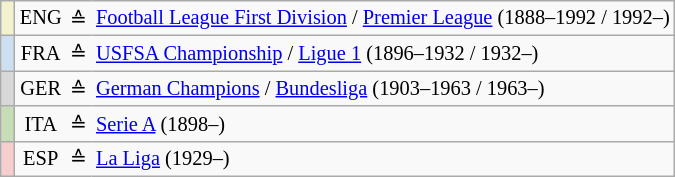<table class="wikitable" style="text-align:center; margin-right:50px; font-size:85%">
<tr>
<td width="3px" bgcolor="#f2f2ce"></td>
<td style="border-right-style:hidden;">ENG</td>
<td style="border-right-style:hidden;">≙</td>
<td style="text-align:left;"><a href='#'>Football League First Division</a> / <a href='#'>Premier League</a> (1888–1992 / 1992–)</td>
</tr>
<tr>
<td width="3px" bgcolor="#cedff2"></td>
<td style="border-right-style:hidden;">FRA</td>
<td style="border-right-style:hidden;">≙</td>
<td style="text-align:left;"><a href='#'>USFSA Championship</a> / <a href='#'>Ligue 1</a> (1896–1932 / 1932–)</td>
</tr>
<tr>
<td width="3px" bgcolor="#D8D8D8"></td>
<td style="border-right-style:hidden;">GER</td>
<td style="border-right-style:hidden;">≙</td>
<td style="text-align:left;"><a href='#'>German Champions</a> / <a href='#'>Bundesliga</a> (1903–1963 / 1963–)</td>
</tr>
<tr>
<td width="3px" bgcolor="#c7ddb5"></td>
<td style="border-right-style:hidden;">ITA</td>
<td style="border-right-style:hidden;">≙</td>
<td style="text-align:left;"><a href='#'>Serie A</a> (1898–)</td>
</tr>
<tr>
<td width="3px" bgcolor="#F6CECE"></td>
<td style="border-right-style:hidden;">ESP</td>
<td style="border-right-style:hidden;">≙</td>
<td style="text-align:left;"><a href='#'>La Liga</a> (1929–)</td>
</tr>
</table>
